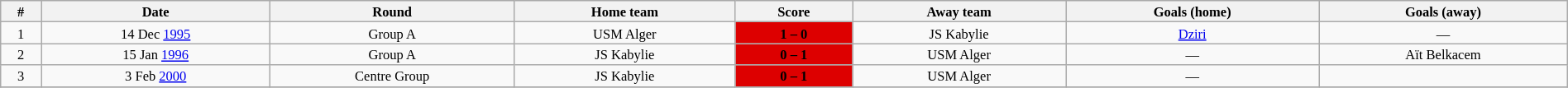<table class="wikitable" style="width:100%; margin:0 left; font-size: 11px; text-align:center">
<tr>
<th>#</th>
<th>Date</th>
<th>Round</th>
<th>Home team</th>
<th>Score</th>
<th>Away team</th>
<th>Goals (home)</th>
<th>Goals (away)</th>
</tr>
<tr>
<td>1</td>
<td>14 Dec <a href='#'>1995</a></td>
<td>Group A</td>
<td>USM Alger</td>
<td style="background:#d00;"><span><strong>1 – 0</strong></span></td>
<td>JS Kabylie</td>
<td><a href='#'>Dziri</a> </td>
<td>—</td>
</tr>
<tr>
<td>2</td>
<td>15 Jan <a href='#'>1996</a></td>
<td>Group A</td>
<td>JS Kabylie</td>
<td style="background:#d00;"><span><strong>0 – 1</strong></span></td>
<td>USM Alger</td>
<td>—</td>
<td>Aït Belkacem </td>
</tr>
<tr>
<td>3</td>
<td>3 Feb <a href='#'>2000</a></td>
<td>Centre Group</td>
<td>JS Kabylie</td>
<td style="background:#d00;"><span><strong>0 – 1</strong></span></td>
<td>USM Alger</td>
<td>—</td>
<td></td>
</tr>
<tr>
</tr>
</table>
